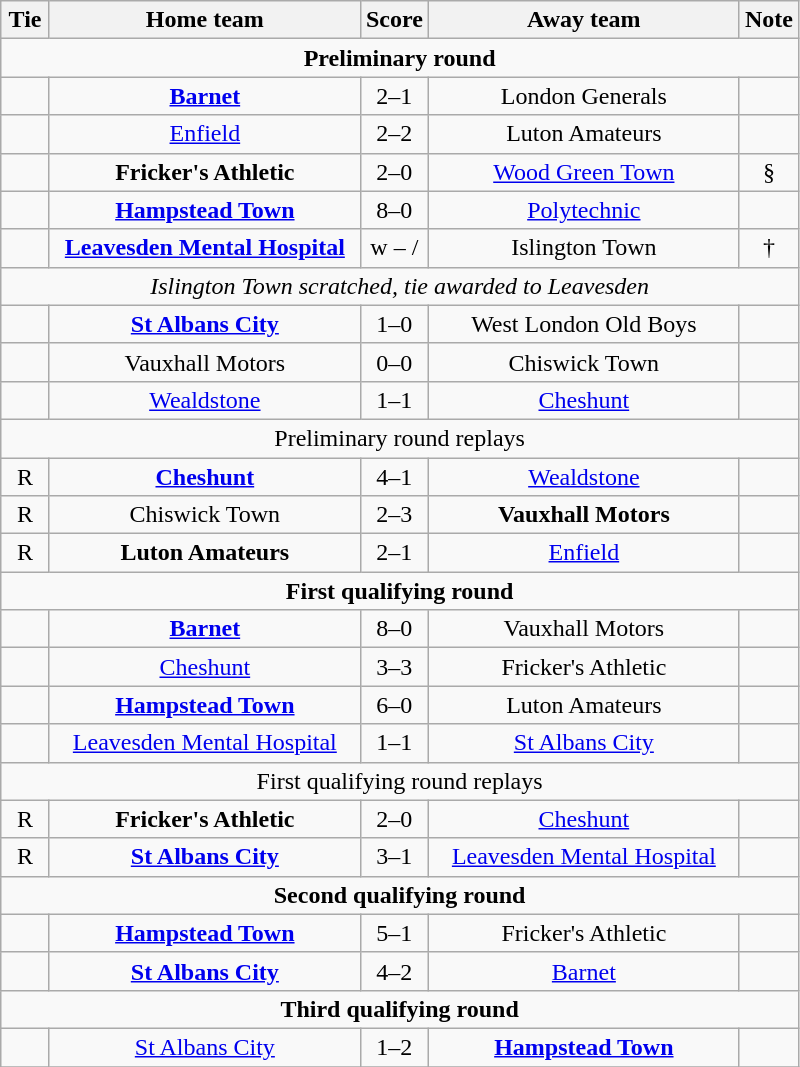<table class="wikitable" style="text-align:center;">
<tr>
<th width=25>Tie</th>
<th width=200>Home team</th>
<th width=20>Score</th>
<th width=200>Away team</th>
<th width=25>Note</th>
</tr>
<tr>
<td colspan="5"><strong>Preliminary round</strong></td>
</tr>
<tr>
<td></td>
<td><strong><a href='#'>Barnet</a></strong></td>
<td>2–1</td>
<td>London Generals</td>
<td></td>
</tr>
<tr>
<td></td>
<td><a href='#'>Enfield</a></td>
<td>2–2</td>
<td>Luton Amateurs</td>
<td></td>
</tr>
<tr>
<td></td>
<td><strong>Fricker's Athletic</strong></td>
<td>2–0</td>
<td><a href='#'>Wood Green Town</a></td>
<td>§</td>
</tr>
<tr>
<td></td>
<td><strong><a href='#'>Hampstead Town</a></strong></td>
<td>8–0</td>
<td><a href='#'>Polytechnic</a></td>
<td></td>
</tr>
<tr>
<td></td>
<td><strong><a href='#'>Leavesden Mental Hospital</a></strong></td>
<td>w – /</td>
<td>Islington Town</td>
<td>†</td>
</tr>
<tr>
<td colspan="5"><em>Islington Town scratched, tie awarded to Leavesden</em></td>
</tr>
<tr>
<td></td>
<td><strong><a href='#'>St Albans City</a></strong></td>
<td>1–0</td>
<td>West London Old Boys</td>
<td></td>
</tr>
<tr>
<td></td>
<td>Vauxhall Motors</td>
<td>0–0</td>
<td>Chiswick Town</td>
<td></td>
</tr>
<tr>
<td></td>
<td><a href='#'>Wealdstone</a></td>
<td>1–1</td>
<td><a href='#'>Cheshunt</a></td>
<td></td>
</tr>
<tr>
<td colspan="5">Preliminary round replays</td>
</tr>
<tr>
<td>R</td>
<td><strong><a href='#'>Cheshunt</a></strong></td>
<td>4–1</td>
<td><a href='#'>Wealdstone</a></td>
<td></td>
</tr>
<tr>
<td>R</td>
<td>Chiswick Town</td>
<td>2–3</td>
<td><strong>Vauxhall Motors</strong></td>
<td></td>
</tr>
<tr>
<td>R</td>
<td><strong>Luton Amateurs</strong></td>
<td>2–1</td>
<td><a href='#'>Enfield</a></td>
<td></td>
</tr>
<tr>
<td colspan="5"><strong>First qualifying round</strong></td>
</tr>
<tr>
<td></td>
<td><strong><a href='#'>Barnet</a></strong></td>
<td>8–0</td>
<td>Vauxhall Motors</td>
<td></td>
</tr>
<tr>
<td></td>
<td><a href='#'>Cheshunt</a></td>
<td>3–3</td>
<td>Fricker's Athletic</td>
<td></td>
</tr>
<tr>
<td></td>
<td><strong><a href='#'>Hampstead Town</a></strong></td>
<td>6–0</td>
<td>Luton Amateurs</td>
<td></td>
</tr>
<tr>
<td></td>
<td><a href='#'>Leavesden Mental Hospital</a></td>
<td>1–1</td>
<td><a href='#'>St Albans City</a></td>
<td></td>
</tr>
<tr>
<td colspan="5">First qualifying round replays</td>
</tr>
<tr>
<td>R</td>
<td><strong>Fricker's Athletic</strong></td>
<td>2–0</td>
<td><a href='#'>Cheshunt</a></td>
<td></td>
</tr>
<tr>
<td>R</td>
<td><strong><a href='#'>St Albans City</a></strong></td>
<td>3–1</td>
<td><a href='#'>Leavesden Mental Hospital</a></td>
<td></td>
</tr>
<tr>
<td colspan="5"><strong>Second qualifying round</strong></td>
</tr>
<tr>
<td></td>
<td><strong><a href='#'>Hampstead Town</a></strong></td>
<td>5–1</td>
<td>Fricker's Athletic</td>
<td></td>
</tr>
<tr>
<td></td>
<td><strong><a href='#'>St Albans City</a></strong></td>
<td>4–2</td>
<td><a href='#'>Barnet</a></td>
<td></td>
</tr>
<tr>
<td colspan="5"><strong>Third qualifying round</strong></td>
</tr>
<tr>
<td></td>
<td><a href='#'>St Albans City</a></td>
<td>1–2</td>
<td><strong><a href='#'>Hampstead Town</a></strong></td>
<td></td>
</tr>
<tr>
</tr>
</table>
